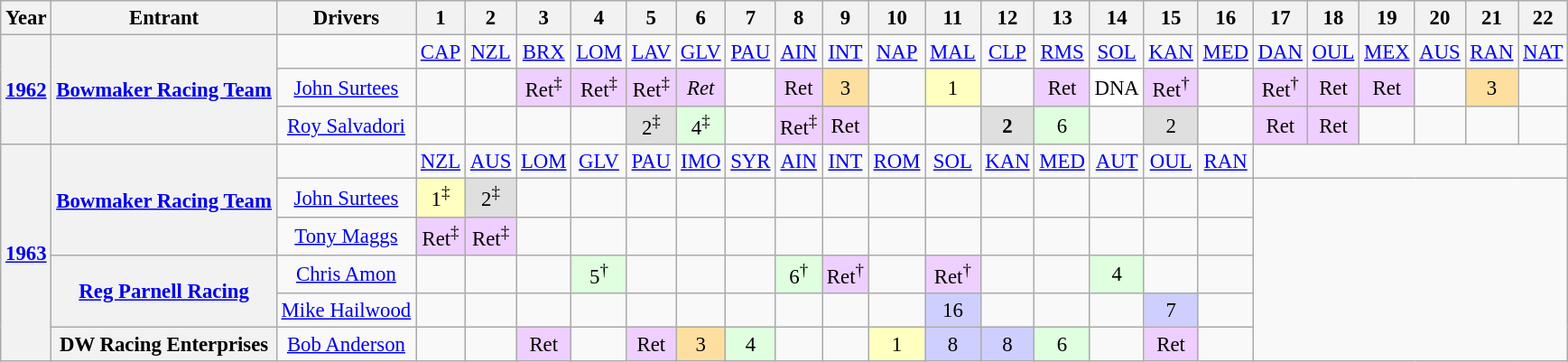<table class="wikitable" style="text-align:center; font-size:95%">
<tr>
<th>Year</th>
<th>Entrant</th>
<th>Drivers</th>
<th>1</th>
<th>2</th>
<th>3</th>
<th>4</th>
<th>5</th>
<th>6</th>
<th>7</th>
<th>8</th>
<th>9</th>
<th>10</th>
<th>11</th>
<th>12</th>
<th>13</th>
<th>14</th>
<th>15</th>
<th>16</th>
<th>17</th>
<th>18</th>
<th>19</th>
<th>20</th>
<th>21</th>
<th>22</th>
</tr>
<tr>
<th rowspan="3"><a href='#'>1962</a></th>
<th rowspan="3"><a href='#'>Bowmaker Racing Team</a></th>
<td></td>
<td><a href='#'>CAP</a></td>
<td><a href='#'>NZL</a></td>
<td><a href='#'>BRX</a></td>
<td><a href='#'>LOM</a></td>
<td><a href='#'>LAV</a></td>
<td><a href='#'>GLV</a></td>
<td><a href='#'>PAU</a></td>
<td><a href='#'>AIN</a></td>
<td><a href='#'>INT</a></td>
<td><a href='#'>NAP</a></td>
<td><a href='#'>MAL</a></td>
<td><a href='#'>CLP</a></td>
<td><a href='#'>RMS</a></td>
<td><a href='#'>SOL</a></td>
<td><a href='#'>KAN</a></td>
<td><a href='#'>MED</a></td>
<td><a href='#'>DAN</a></td>
<td><a href='#'>OUL</a></td>
<td><a href='#'>MEX</a></td>
<td><a href='#'>AUS</a></td>
<td><a href='#'>RAN</a></td>
<td><a href='#'>NAT</a></td>
</tr>
<tr>
<td><a href='#'>John Surtees</a></td>
<td></td>
<td></td>
<td style="background:#efcfff;">Ret<sup>‡</sup></td>
<td style="background:#efcfff;">Ret<sup>‡</sup></td>
<td style="background:#efcfff;">Ret<sup>‡</sup></td>
<td style="background:#efcfff;"><em>Ret</em></td>
<td></td>
<td style="background:#efcfff;">Ret</td>
<td style="background:#ffdf9f;">3</td>
<td></td>
<td style="background:#ffffbf;">1</td>
<td></td>
<td style="background:#efcfff;">Ret</td>
<td style="background:#ffffff;">DNA</td>
<td style="background:#efcfff;">Ret<sup>†</sup></td>
<td></td>
<td style="background:#efcfff;">Ret<sup>†</sup></td>
<td style="background:#efcfff;">Ret</td>
<td style="background:#efcfff;">Ret</td>
<td></td>
<td style="background:#ffdf9f;">3</td>
<td></td>
</tr>
<tr>
<td><a href='#'>Roy Salvadori</a></td>
<td></td>
<td></td>
<td></td>
<td></td>
<td style="background:#dfdfdf;">2<sup>‡</sup></td>
<td style="background:#DFFFDF;">4<sup>‡</sup></td>
<td></td>
<td style="background:#efcfff;">Ret<sup>‡</sup></td>
<td style="background:#efcfff;">Ret</td>
<td></td>
<td></td>
<td style="background:#dfdfdf;"><strong>2</strong></td>
<td style="background:#DFFFDF;">6</td>
<td></td>
<td style="background:#dfdfdf;">2</td>
<td></td>
<td style="background:#efcfff;">Ret</td>
<td style="background:#efcfff;">Ret</td>
<td></td>
<td></td>
<td></td>
<td></td>
</tr>
<tr>
<th rowspan="6"><a href='#'>1963</a></th>
<th rowspan="3"><a href='#'>Bowmaker Racing Team</a></th>
<td></td>
<td><a href='#'>NZL</a></td>
<td><a href='#'>AUS</a></td>
<td><a href='#'>LOM</a></td>
<td><a href='#'>GLV</a></td>
<td><a href='#'>PAU</a></td>
<td><a href='#'>IMO</a></td>
<td><a href='#'>SYR</a></td>
<td><a href='#'>AIN</a></td>
<td><a href='#'>INT</a></td>
<td><a href='#'>ROM</a></td>
<td><a href='#'>SOL</a></td>
<td><a href='#'>KAN</a></td>
<td><a href='#'>MED</a></td>
<td><a href='#'>AUT</a></td>
<td><a href='#'>OUL</a></td>
<td><a href='#'>RAN</a></td>
<td colspan=6></td>
</tr>
<tr>
<td><a href='#'>John Surtees</a></td>
<td style="background:#ffffbf;">1<sup>‡</sup></td>
<td style="background:#dfdfdf;">2<sup>‡</sup></td>
<td></td>
<td></td>
<td></td>
<td></td>
<td></td>
<td></td>
<td></td>
<td></td>
<td></td>
<td></td>
<td></td>
<td></td>
<td></td>
<td></td>
<td colspan=6 rowspan=5></td>
</tr>
<tr>
<td><a href='#'>Tony Maggs</a></td>
<td style="background:#efcfff;">Ret<sup>‡</sup></td>
<td style="background:#efcfff;">Ret<sup>‡</sup></td>
<td></td>
<td></td>
<td></td>
<td></td>
<td></td>
<td></td>
<td></td>
<td></td>
<td></td>
<td></td>
<td></td>
<td></td>
<td></td>
<td></td>
</tr>
<tr>
<th rowspan="2"><a href='#'>Reg Parnell Racing</a></th>
<td><a href='#'>Chris Amon</a></td>
<td></td>
<td></td>
<td></td>
<td style="background:#DFFFDF;">5<sup>†</sup></td>
<td></td>
<td></td>
<td></td>
<td style="background:#DFFFDF;">6<sup>†</sup></td>
<td style="background:#efcfff;">Ret<sup>†</sup></td>
<td></td>
<td style="background:#efcfff;">Ret<sup>†</sup></td>
<td></td>
<td></td>
<td style="background:#DFFFDF;">4</td>
<td></td>
<td></td>
</tr>
<tr>
<td><a href='#'>Mike Hailwood</a></td>
<td></td>
<td></td>
<td></td>
<td></td>
<td></td>
<td></td>
<td></td>
<td></td>
<td></td>
<td></td>
<td style="background:#cfcfff;">16</td>
<td></td>
<td></td>
<td></td>
<td style="background:#cfcfff;">7</td>
<td></td>
</tr>
<tr>
<th>DW Racing Enterprises</th>
<td><a href='#'>Bob Anderson</a></td>
<td></td>
<td></td>
<td style="background:#efcfff;">Ret</td>
<td></td>
<td style="background:#efcfff;">Ret</td>
<td style="background:#ffdf9f;">3</td>
<td style="background:#DFFFDF;">4</td>
<td></td>
<td></td>
<td style="background:#ffffbf;">1</td>
<td style="background:#cfcfff;">8</td>
<td style="background:#cfcfff;">8</td>
<td style="background:#DFFFDF;">6</td>
<td></td>
<td style="background:#efcfff;">Ret</td>
<td></td>
</tr>
</table>
